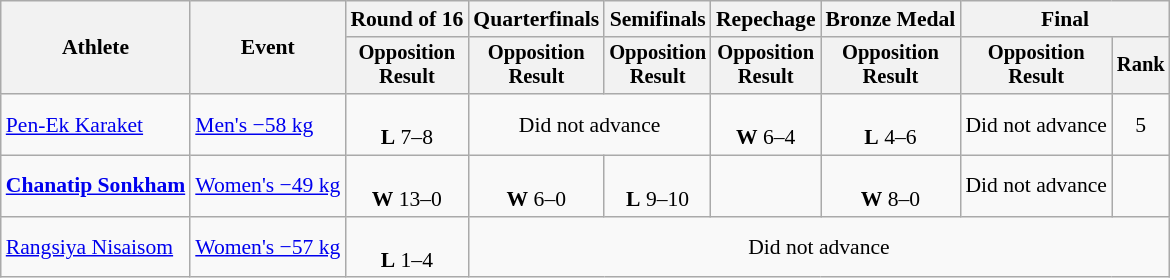<table class="wikitable" style="font-size:90%">
<tr>
<th rowspan="2">Athlete</th>
<th rowspan="2">Event</th>
<th>Round of 16</th>
<th>Quarterfinals</th>
<th>Semifinals</th>
<th>Repechage</th>
<th>Bronze Medal</th>
<th colspan=2>Final</th>
</tr>
<tr style="font-size:95%">
<th>Opposition<br>Result</th>
<th>Opposition<br>Result</th>
<th>Opposition<br>Result</th>
<th>Opposition<br>Result</th>
<th>Opposition<br>Result</th>
<th>Opposition<br>Result</th>
<th>Rank</th>
</tr>
<tr align=center>
<td align=left><a href='#'>Pen-Ek Karaket</a></td>
<td align=left><a href='#'>Men's −58 kg</a></td>
<td><br><strong>L</strong> 7–8 </td>
<td colspan=2>Did not advance</td>
<td><br><strong>W</strong> 6–4</td>
<td><br> <strong>L</strong> 4–6</td>
<td>Did not advance</td>
<td>5</td>
</tr>
<tr align=center>
<td align=left><strong><a href='#'>Chanatip Sonkham</a></strong></td>
<td align=left><a href='#'>Women's −49 kg</a></td>
<td><br><strong>W</strong> 13–0 </td>
<td><br> <strong>W</strong> 6–0</td>
<td><br> <strong>L</strong> 9–10</td>
<td></td>
<td><br><strong>W</strong> 8–0</td>
<td>Did not advance</td>
<td></td>
</tr>
<tr align=center>
<td align=left><a href='#'>Rangsiya Nisaisom</a></td>
<td align=left><a href='#'>Women's −57 kg</a></td>
<td><br><strong>L</strong> 1–4</td>
<td colspan=6>Did not advance</td>
</tr>
</table>
